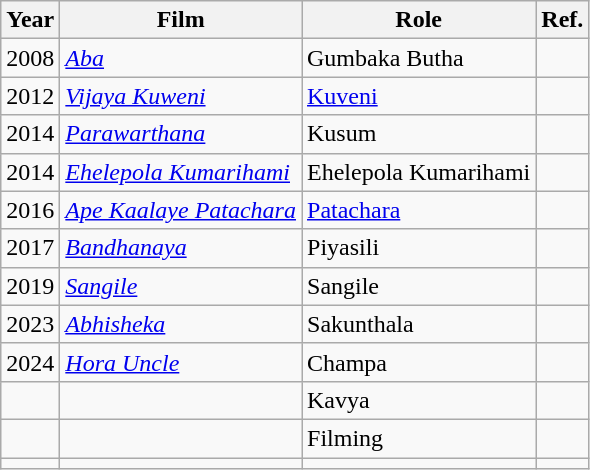<table class="wikitable">
<tr>
<th>Year</th>
<th>Film</th>
<th>Role</th>
<th>Ref.</th>
</tr>
<tr>
<td>2008</td>
<td><em><a href='#'>Aba</a></em></td>
<td>Gumbaka Butha</td>
<td></td>
</tr>
<tr>
<td>2012</td>
<td><em><a href='#'>Vijaya Kuweni</a></em></td>
<td><a href='#'>Kuveni</a></td>
<td></td>
</tr>
<tr>
<td>2014</td>
<td><em><a href='#'>Parawarthana</a></em></td>
<td>Kusum</td>
<td></td>
</tr>
<tr>
<td>2014</td>
<td><em><a href='#'>Ehelepola Kumarihami</a></em></td>
<td>Ehelepola Kumarihami</td>
<td></td>
</tr>
<tr>
<td>2016</td>
<td><em><a href='#'>Ape Kaalaye Patachara</a></em></td>
<td><a href='#'>Patachara</a></td>
<td></td>
</tr>
<tr>
<td>2017</td>
<td><em><a href='#'>Bandhanaya</a></em></td>
<td>Piyasili</td>
<td></td>
</tr>
<tr>
<td>2019</td>
<td><em><a href='#'>Sangile</a></em></td>
<td>Sangile</td>
<td></td>
</tr>
<tr>
<td>2023</td>
<td><em><a href='#'>Abhisheka</a></em></td>
<td>Sakunthala</td>
<td></td>
</tr>
<tr>
<td>2024</td>
<td><em><a href='#'>Hora Uncle</a></em></td>
<td>Champa</td>
<td></td>
</tr>
<tr>
<td></td>
<td></td>
<td>Kavya</td>
<td></td>
</tr>
<tr>
<td></td>
<td></td>
<td>Filming</td>
<td></td>
</tr>
<tr>
<td></td>
<td></td>
<td></td>
<td></td>
</tr>
</table>
